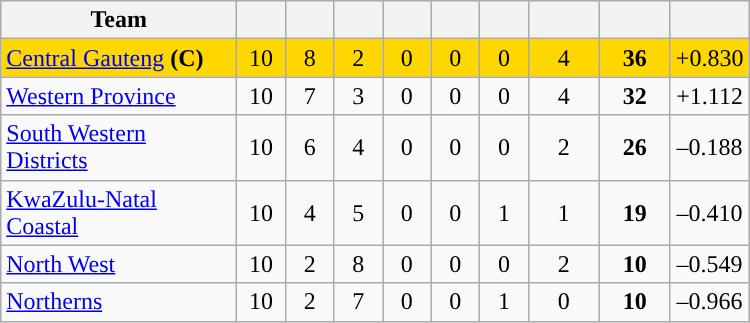<table class="wikitable" style="text-align:center">
<tr>
<th width="150">Team</th>
<th width="25"></th>
<th width="25"></th>
<th width="25"></th>
<th width="25"></th>
<th width="25"></th>
<th width="25"></th>
<th width="40"></th>
<th width="40"></th>
<th width="45"></th>
</tr>
<tr style="background:gold">
<td style="text-align:left"><a href='#'>Central Gauteng</a> <strong>(C)</strong></td>
<td>10</td>
<td>8</td>
<td>2</td>
<td>0</td>
<td>0</td>
<td>0</td>
<td>4</td>
<td><strong>36</strong></td>
<td>+0.830</td>
</tr>
<tr>
<td style="text-align:left"><a href='#'>Western Province</a></td>
<td>10</td>
<td>7</td>
<td>3</td>
<td>0</td>
<td>0</td>
<td>0</td>
<td>4</td>
<td><strong>32</strong></td>
<td>+1.112</td>
</tr>
<tr>
<td style="text-align:left"><a href='#'>South Western Districts</a></td>
<td>10</td>
<td>6</td>
<td>4</td>
<td>0</td>
<td>0</td>
<td>0</td>
<td>2</td>
<td><strong>26</strong></td>
<td>–0.188</td>
</tr>
<tr>
<td style="text-align:left"><a href='#'>KwaZulu-Natal Coastal</a></td>
<td>10</td>
<td>4</td>
<td>5</td>
<td>0</td>
<td>0</td>
<td>1</td>
<td>1</td>
<td><strong>19</strong></td>
<td>–0.410</td>
</tr>
<tr>
<td style="text-align:left"><a href='#'>North West</a></td>
<td>10</td>
<td>2</td>
<td>8</td>
<td>0</td>
<td>0</td>
<td>0</td>
<td>2</td>
<td><strong>10</strong></td>
<td>–0.549</td>
</tr>
<tr>
<td style="text-align:left"><a href='#'>Northerns</a></td>
<td>10</td>
<td>2</td>
<td>7</td>
<td>0</td>
<td>0</td>
<td>1</td>
<td>0</td>
<td><strong>10</strong></td>
<td>–0.966</td>
</tr>
</table>
